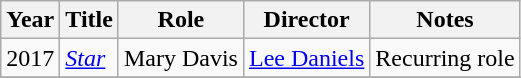<table class="wikitable plainrowheaders sortable">
<tr>
<th scope="col">Year</th>
<th scope="col">Title</th>
<th scope="col">Role</th>
<th scope="col">Director</th>
<th class="unsortable">Notes</th>
</tr>
<tr>
<td>2017</td>
<td><em><a href='#'>Star</a></em></td>
<td>Mary Davis</td>
<td><a href='#'>Lee Daniels</a></td>
<td>Recurring role</td>
</tr>
<tr>
</tr>
</table>
